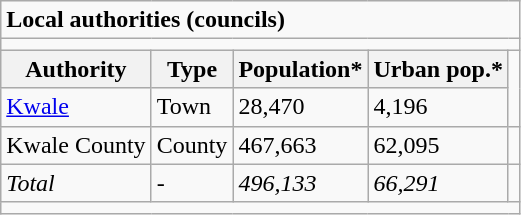<table class="wikitable">
<tr>
<td colspan="5"><strong>Local authorities (councils)</strong></td>
</tr>
<tr>
<td colspan="5"></td>
</tr>
<tr>
<th>Authority</th>
<th>Type</th>
<th>Population*</th>
<th>Urban pop.*</th>
</tr>
<tr>
<td><a href='#'>Kwale</a></td>
<td>Town</td>
<td>28,470</td>
<td>4,196</td>
</tr>
<tr>
<td>Kwale County</td>
<td>County</td>
<td>467,663</td>
<td>62,095</td>
<td></td>
</tr>
<tr>
<td><em>Total</em></td>
<td>-</td>
<td><em>496,133</em></td>
<td><em>66,291</em></td>
</tr>
<tr>
<td colspan="5"></td>
</tr>
</table>
